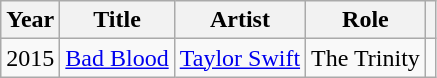<table class="wikitable sortable">
<tr>
<th>Year</th>
<th>Title</th>
<th>Artist</th>
<th>Role</th>
<th scope="col" class="unsortable"></th>
</tr>
<tr>
<td>2015</td>
<td><a href='#'>Bad Blood</a></td>
<td><a href='#'>Taylor Swift</a></td>
<td>The Trinity</td>
<td align ="center"></td>
</tr>
</table>
